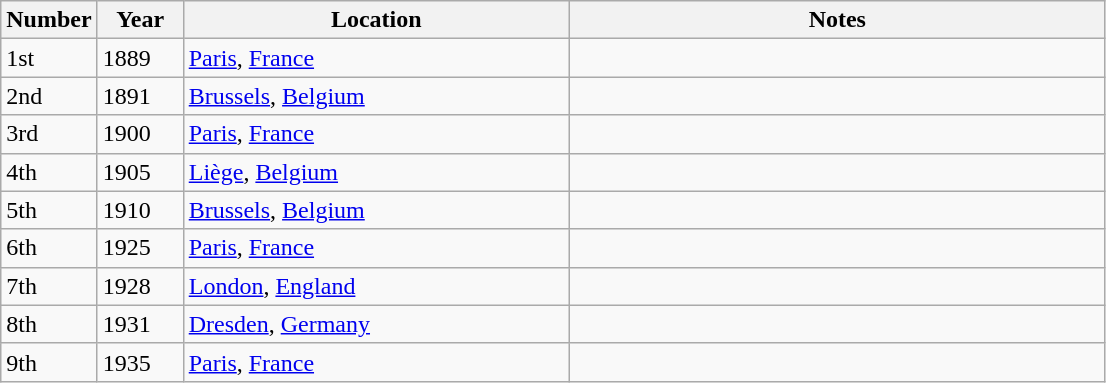<table class="wikitable" style="width: 600">
<tr>
<th scope="col" width="50">Number</th>
<th ! scope="col" width="50">Year</th>
<th ! scope="col" width="250">Location</th>
<th ! scope="col" width="350">Notes</th>
</tr>
<tr>
<td>1st</td>
<td>1889</td>
<td><a href='#'>Paris</a>, <a href='#'>France</a></td>
<td></td>
</tr>
<tr>
<td>2nd</td>
<td>1891</td>
<td><a href='#'>Brussels</a>, <a href='#'>Belgium</a></td>
<td></td>
</tr>
<tr>
<td>3rd</td>
<td>1900</td>
<td><a href='#'>Paris</a>, <a href='#'>France</a></td>
<td></td>
</tr>
<tr>
<td>4th</td>
<td>1905</td>
<td><a href='#'>Liège</a>, <a href='#'>Belgium</a></td>
<td></td>
</tr>
<tr>
<td>5th</td>
<td>1910</td>
<td><a href='#'>Brussels</a>, <a href='#'>Belgium</a></td>
<td></td>
</tr>
<tr>
<td>6th</td>
<td>1925</td>
<td><a href='#'>Paris</a>, <a href='#'>France</a></td>
<td></td>
</tr>
<tr>
<td>7th</td>
<td>1928</td>
<td><a href='#'>London</a>, <a href='#'>England</a></td>
<td></td>
</tr>
<tr>
<td>8th</td>
<td>1931</td>
<td><a href='#'>Dresden</a>, <a href='#'>Germany</a></td>
<td></td>
</tr>
<tr>
<td>9th</td>
<td>1935</td>
<td><a href='#'>Paris</a>, <a href='#'>France</a></td>
<td></td>
</tr>
</table>
